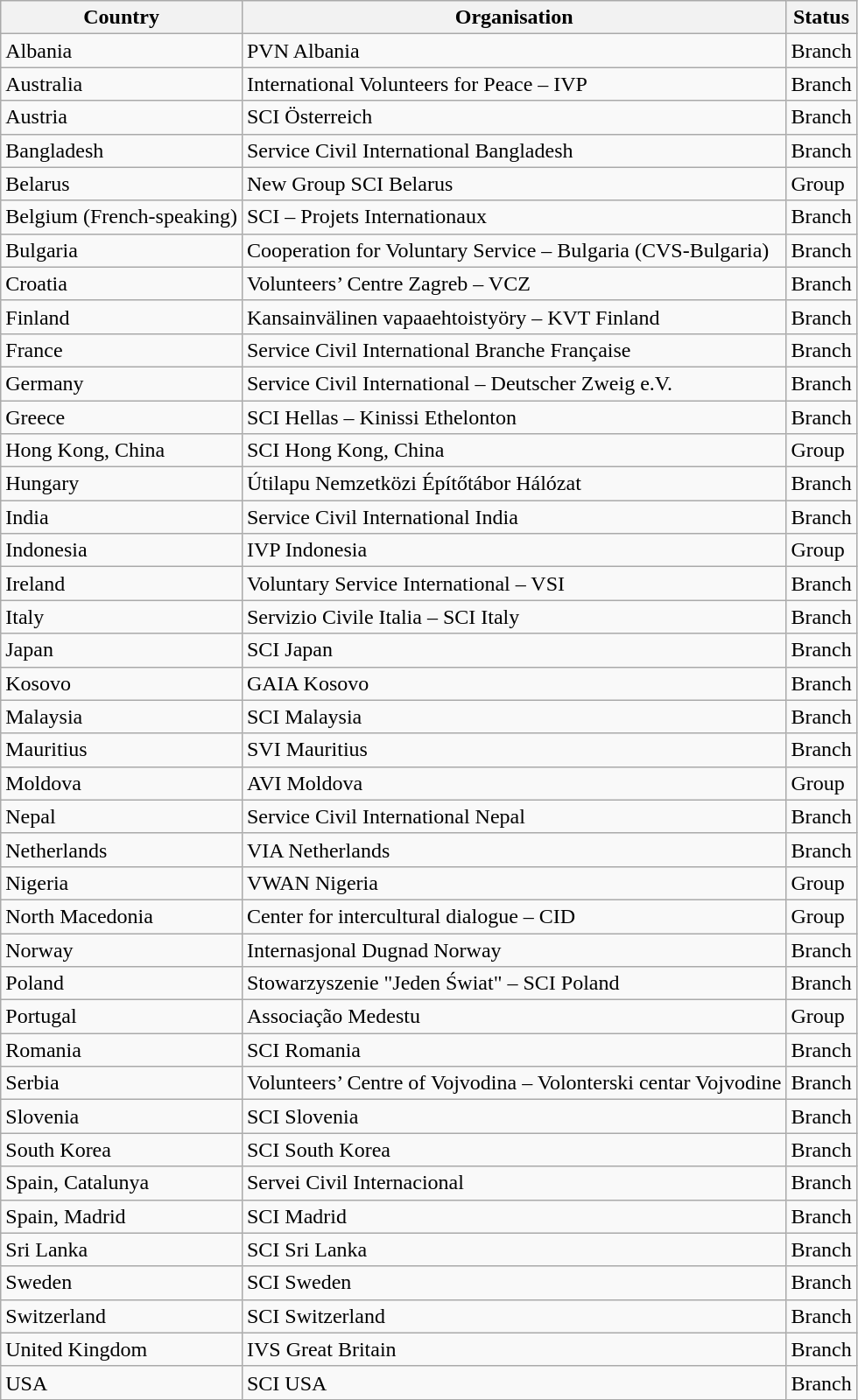<table class="wikitable">
<tr>
<th>Country</th>
<th>Organisation</th>
<th>Status</th>
</tr>
<tr>
<td>Albania</td>
<td>PVN Albania</td>
<td>Branch</td>
</tr>
<tr>
<td>Australia</td>
<td>International Volunteers for Peace – IVP</td>
<td>Branch</td>
</tr>
<tr>
<td>Austria</td>
<td>SCI Österreich</td>
<td>Branch</td>
</tr>
<tr>
<td>Bangladesh</td>
<td>Service Civil International Bangladesh</td>
<td>Branch</td>
</tr>
<tr>
<td>Belarus</td>
<td>New Group SCI Belarus</td>
<td>Group</td>
</tr>
<tr>
<td>Belgium (French-speaking)</td>
<td>SCI – Projets Internationaux</td>
<td>Branch</td>
</tr>
<tr>
<td>Bulgaria</td>
<td>Cooperation for Voluntary Service – Bulgaria (CVS-Bulgaria)</td>
<td>Branch</td>
</tr>
<tr>
<td>Croatia</td>
<td>Volunteers’ Centre Zagreb – VCZ</td>
<td>Branch</td>
</tr>
<tr>
<td>Finland</td>
<td>Kansainvälinen vapaaehtoistyöry – KVT Finland</td>
<td>Branch</td>
</tr>
<tr>
<td>France</td>
<td>Service Civil International Branche Française</td>
<td>Branch</td>
</tr>
<tr>
<td>Germany</td>
<td>Service Civil International – Deutscher Zweig e.V.</td>
<td>Branch</td>
</tr>
<tr>
<td>Greece</td>
<td>SCI Hellas – Kinissi Ethelonton</td>
<td>Branch</td>
</tr>
<tr>
<td>Hong Kong, China</td>
<td>SCI Hong Kong, China</td>
<td>Group</td>
</tr>
<tr>
<td>Hungary</td>
<td>Útilapu Nemzetközi Építőtábor Hálózat</td>
<td>Branch</td>
</tr>
<tr>
<td>India</td>
<td>Service Civil International India</td>
<td>Branch</td>
</tr>
<tr>
<td>Indonesia</td>
<td>IVP Indonesia</td>
<td>Group</td>
</tr>
<tr>
<td>Ireland</td>
<td>Voluntary Service International – VSI</td>
<td>Branch</td>
</tr>
<tr>
<td>Italy</td>
<td>Servizio Civile Italia – SCI Italy</td>
<td>Branch</td>
</tr>
<tr>
<td>Japan</td>
<td>SCI Japan</td>
<td>Branch</td>
</tr>
<tr>
<td>Kosovo</td>
<td>GAIA Kosovo</td>
<td>Branch</td>
</tr>
<tr>
<td>Malaysia</td>
<td>SCI Malaysia</td>
<td>Branch</td>
</tr>
<tr>
<td>Mauritius</td>
<td>SVI Mauritius</td>
<td>Branch</td>
</tr>
<tr>
<td>Moldova</td>
<td>AVI Moldova</td>
<td>Group</td>
</tr>
<tr>
<td>Nepal</td>
<td>Service Civil International Nepal</td>
<td>Branch</td>
</tr>
<tr>
<td>Netherlands</td>
<td>VIA Netherlands</td>
<td>Branch</td>
</tr>
<tr>
<td>Nigeria</td>
<td>VWAN Nigeria</td>
<td>Group</td>
</tr>
<tr>
<td>North Macedonia</td>
<td>Center for intercultural dialogue – CID</td>
<td>Group</td>
</tr>
<tr>
<td>Norway</td>
<td>Internasjonal Dugnad Norway</td>
<td>Branch</td>
</tr>
<tr>
<td>Poland</td>
<td>Stowarzyszenie "Jeden Świat" – SCI Poland</td>
<td>Branch</td>
</tr>
<tr>
<td>Portugal</td>
<td>Associação Medestu</td>
<td>Group</td>
</tr>
<tr>
<td>Romania</td>
<td>SCI Romania</td>
<td>Branch</td>
</tr>
<tr>
<td>Serbia</td>
<td>Volunteers’ Centre of Vojvodina – Volonterski centar Vojvodine</td>
<td>Branch</td>
</tr>
<tr>
<td>Slovenia</td>
<td>SCI Slovenia</td>
<td>Branch</td>
</tr>
<tr>
<td>South Korea</td>
<td>SCI South Korea</td>
<td>Branch</td>
</tr>
<tr>
<td>Spain, Catalunya</td>
<td>Servei Civil Internacional</td>
<td>Branch</td>
</tr>
<tr>
<td>Spain, Madrid</td>
<td>SCI Madrid</td>
<td>Branch</td>
</tr>
<tr>
<td>Sri Lanka</td>
<td>SCI Sri Lanka</td>
<td>Branch</td>
</tr>
<tr>
<td>Sweden</td>
<td>SCI Sweden</td>
<td>Branch</td>
</tr>
<tr>
<td>Switzerland</td>
<td>SCI Switzerland</td>
<td>Branch</td>
</tr>
<tr>
<td>United Kingdom</td>
<td>IVS Great Britain</td>
<td>Branch</td>
</tr>
<tr>
<td>USA</td>
<td>SCI USA</td>
<td>Branch</td>
</tr>
</table>
